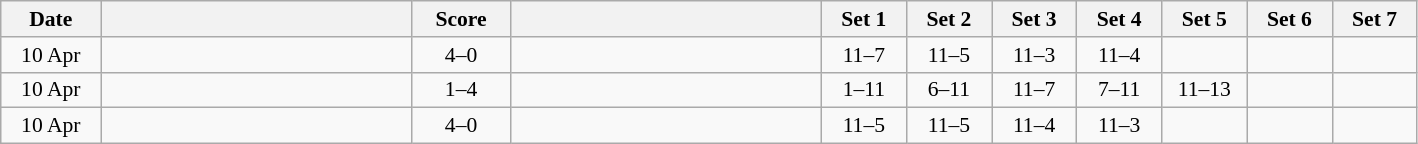<table class="wikitable" style="text-align: center; font-size:90% ">
<tr>
<th width="60">Date</th>
<th align="right" width="200"></th>
<th width="60">Score</th>
<th align="left" width="200"></th>
<th width="50">Set 1</th>
<th width="50">Set 2</th>
<th width="50">Set 3</th>
<th width="50">Set 4</th>
<th width="50">Set 5</th>
<th width="50">Set 6</th>
<th width="50">Set 7</th>
</tr>
<tr>
<td>10 Apr</td>
<td align=left><strong></strong></td>
<td align=center>4–0</td>
<td align=left></td>
<td>11–7</td>
<td>11–5</td>
<td>11–3</td>
<td>11–4</td>
<td></td>
<td></td>
<td></td>
</tr>
<tr>
<td>10 Apr</td>
<td align=left></td>
<td align=center>1–4</td>
<td align=left><strong></strong></td>
<td>1–11</td>
<td>6–11</td>
<td>11–7</td>
<td>7–11</td>
<td>11–13</td>
<td></td>
<td></td>
</tr>
<tr>
<td>10 Apr</td>
<td align=left><strong></strong></td>
<td align=center>4–0</td>
<td align=left></td>
<td>11–5</td>
<td>11–5</td>
<td>11–4</td>
<td>11–3</td>
<td></td>
<td></td>
<td></td>
</tr>
</table>
